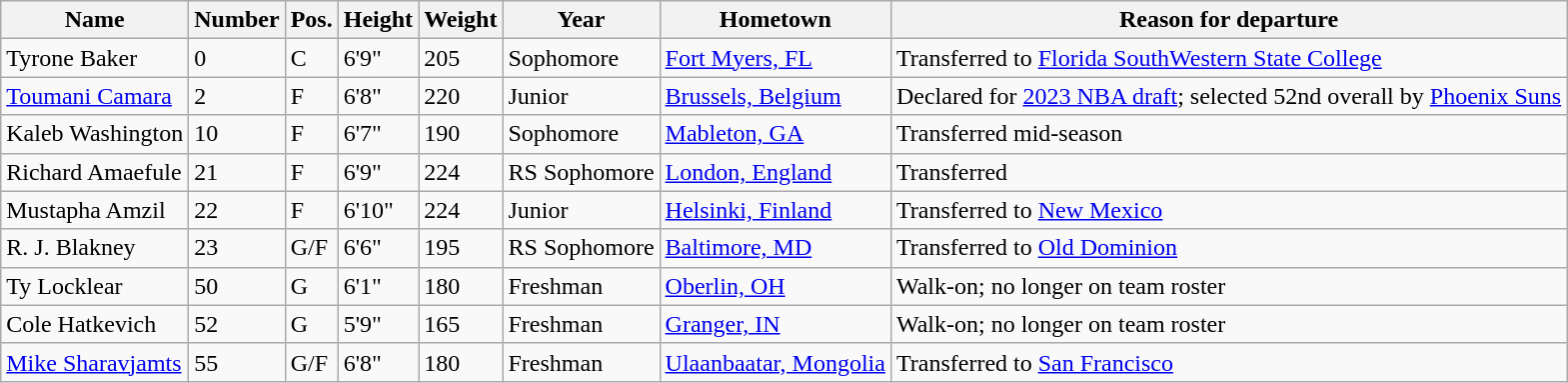<table class="wikitable sortable" border="1">
<tr>
<th>Name</th>
<th>Number</th>
<th>Pos.</th>
<th>Height</th>
<th>Weight</th>
<th>Year</th>
<th>Hometown</th>
<th class="unsortable">Reason for departure</th>
</tr>
<tr>
<td>Tyrone Baker</td>
<td>0</td>
<td>C</td>
<td>6'9"</td>
<td>205</td>
<td>Sophomore</td>
<td><a href='#'>Fort Myers, FL</a></td>
<td>Transferred to <a href='#'>Florida SouthWestern State College</a></td>
</tr>
<tr>
<td><a href='#'>Toumani Camara</a></td>
<td>2</td>
<td>F</td>
<td>6'8"</td>
<td>220</td>
<td>Junior</td>
<td><a href='#'>Brussels, Belgium</a></td>
<td>Declared for <a href='#'>2023 NBA draft</a>; selected 52nd overall by <a href='#'>Phoenix Suns</a></td>
</tr>
<tr>
<td>Kaleb Washington</td>
<td>10</td>
<td>F</td>
<td>6'7"</td>
<td>190</td>
<td>Sophomore</td>
<td><a href='#'>Mableton, GA</a></td>
<td>Transferred mid-season</td>
</tr>
<tr>
<td>Richard Amaefule</td>
<td>21</td>
<td>F</td>
<td>6'9"</td>
<td>224</td>
<td>RS Sophomore</td>
<td><a href='#'>London, England</a></td>
<td>Transferred</td>
</tr>
<tr>
<td>Mustapha Amzil</td>
<td>22</td>
<td>F</td>
<td>6'10"</td>
<td>224</td>
<td>Junior</td>
<td><a href='#'>Helsinki, Finland</a></td>
<td>Transferred to <a href='#'>New Mexico</a></td>
</tr>
<tr>
<td>R. J. Blakney</td>
<td>23</td>
<td>G/F</td>
<td>6'6"</td>
<td>195</td>
<td>RS Sophomore</td>
<td><a href='#'>Baltimore, MD</a></td>
<td>Transferred to <a href='#'>Old Dominion</a></td>
</tr>
<tr>
<td>Ty Locklear</td>
<td>50</td>
<td>G</td>
<td>6'1"</td>
<td>180</td>
<td>Freshman</td>
<td><a href='#'>Oberlin, OH</a></td>
<td>Walk-on; no longer on team roster</td>
</tr>
<tr>
<td>Cole Hatkevich</td>
<td>52</td>
<td>G</td>
<td>5'9"</td>
<td>165</td>
<td>Freshman</td>
<td><a href='#'>Granger, IN</a></td>
<td>Walk-on; no longer on team roster</td>
</tr>
<tr>
<td><a href='#'>Mike Sharavjamts</a></td>
<td>55</td>
<td>G/F</td>
<td>6'8"</td>
<td>180</td>
<td>Freshman</td>
<td><a href='#'>Ulaanbaatar, Mongolia</a></td>
<td>Transferred to <a href='#'>San Francisco</a></td>
</tr>
</table>
